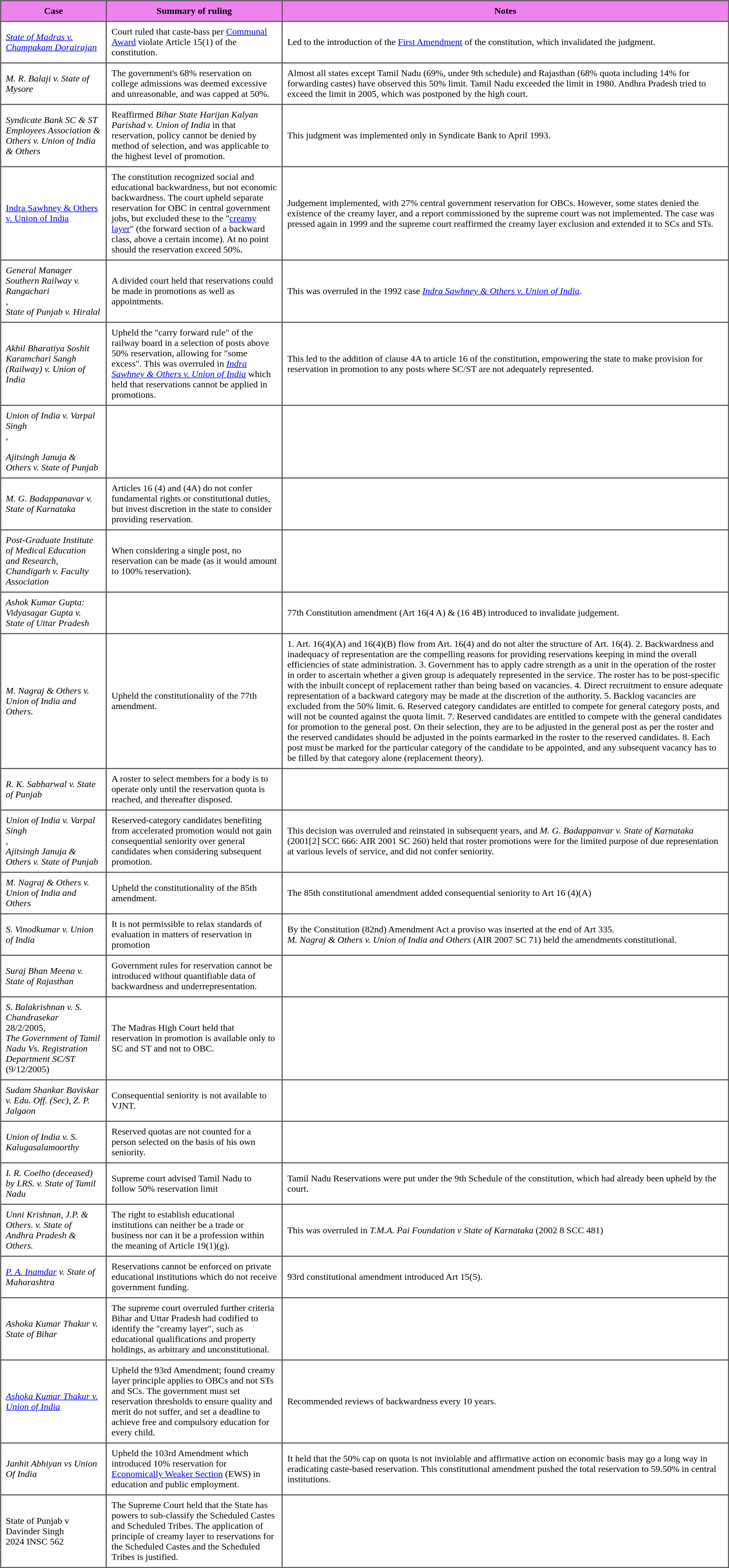<table border="1" cellspacing="0" cellpadding="8" >
<tr - bgcolor="violet">
<th>Case</th>
<th>Summary of ruling</th>
<th>Notes</th>
</tr>
<tr ->
<td><em><a href='#'>State of Madras v. Champakam Dorairajan</a></em><br></td>
<td>Court ruled that caste-bass per <a href='#'>Communal Award</a> violate Article 15(1) of the constitution.</td>
<td>Led to the introduction of the <a href='#'>First Amendment</a> of the constitution, which invalidated the judgment.</td>
</tr>
<tr>
<td><em>M. R. Balaji v. State of Mysore</em><br></td>
<td>The government's 68% reservation on college admissions was deemed excessive and unreasonable, and was capped at 50%.</td>
<td>Almost all states except Tamil Nadu (69%, under 9th schedule) and Rajasthan (68% quota including 14% for forwarding castes) have observed this 50% limit. Tamil Nadu exceeded the limit in 1980. Andhra Pradesh tried to exceed the limit in 2005, which was postponed by the high court.</td>
</tr>
<tr>
<td><em>Syndicate Bank SC & ST Employees Association  & Others v. Union of India & Others</em><br></td>
<td>Reaffirmed <em>Bihar State Harijan Kalyan Parishad v. Union of India</em> in that reservation, policy cannot be denied by method of selection, and was applicable to the highest level of promotion.</td>
<td>This judgment was implemented only in Syndicate Bank to April 1993.</td>
</tr>
<tr>
<td><a href='#'>Indra Sawhney & Others v. Union of India</a><br></td>
<td>The constitution recognized social and educational backwardness, but not economic backwardness. The court upheld separate reservation for OBC in central government jobs, but excluded these to the "<a href='#'>creamy layer</a>" (the forward section of a backward class, above a certain income). At no point should the reservation exceed 50%.</td>
<td>Judgement implemented, with 27% central government reservation for OBCs. However, some states denied the existence of the creamy layer, and a report commissioned by the supreme court was not implemented. The case was pressed again in 1999 and the supreme court reaffirmed the creamy layer exclusion and extended it to SCs and STs.</td>
</tr>
<tr>
<td><em>General Manager Southern Railway v. Rangachari</em><br>,<br><em>State of Punjab v. Hiralal</em><br></td>
<td>A divided court held that reservations could be made in promotions as well as appointments.</td>
<td>This was overruled in the 1992 case <em><a href='#'>Indra Sawhney & Others v. Union of India</a></em>.</td>
</tr>
<tr>
<td><em>Akhil Bharatiya Soshit Karamchari Sangh (Railway) v. Union of India</em><br></td>
<td>Upheld the "carry forward rule" of the railway board in a selection of posts above 50% reservation, allowing for "some excess". This was overruled in <em><a href='#'>Indra Sawhney & Others v. Union of India</a></em> which held that reservations cannot be applied in promotions.</td>
<td>This led to the addition of clause 4A to article 16 of the constitution, empowering the state to make provision for reservation in promotion to any posts where SC/ST are not adequately represented.</td>
</tr>
<tr>
<td><em>Union of India v. Varpal Singh</em><br>,<br><br><em>Ajitsingh Januja & Others v. State of Punjab</em><br></td>
<td></td>
<td></td>
</tr>
<tr>
<td><em>M. G. Badappanavar v. State of Karnataka</em><br></td>
<td>Articles 16 (4) and (4A) do not confer fundamental rights or constitutional duties, but invest discretion in the state to consider providing reservation.</td>
<td></td>
</tr>
<tr>
<td><em>Post-Graduate Institute of Medical Education and Research, Chandigarh v. Faculty Association</em><br></td>
<td>When considering a single post, no reservation can be made (as it would amount to 100% reservation).</td>
<td></td>
</tr>
<tr>
<td><em>Ashok Kumar Gupta: Vidyasagar Gupta v. State of Uttar Pradesh</em><br></td>
<td></td>
<td>77th Constitution amendment (Art 16(4 A) & (16 4B) introduced to invalidate judgement.</td>
</tr>
<tr>
<td><em>M. Nagraj & Others v. Union of India and Others.</em><br></td>
<td>Upheld the constitutionality of the 77th amendment.</td>
<td>1. Art. 16(4)(A) and 16(4)(B) flow from Art. 16(4) and do not alter the structure of Art. 16(4). 2. Backwardness and inadequacy of representation are the compelling reasons for providing reservations keeping in mind the overall efficiencies of state administration. 3. Government has to apply cadre strength as a unit in the operation of the roster in order to ascertain whether a given group is adequately represented in the service. The roster has to be post-specific with the inbuilt concept of replacement rather than being based on vacancies. 4. Direct recruitment to ensure adequate representation of a backward category may be made at the discretion of the authority. 5. Backlog vacancies are excluded from the 50% limit. 6. Reserved category candidates are entitled to compete for general category posts, and will not be counted against the quota limit. 7. Reserved candidates are entitled to compete with the general candidates for promotion to the general post. On their selection, they are to be adjusted in the general post as per the roster and the reserved candidates should be adjusted in the points earmarked in the roster to the reserved candidates. 8. Each post must be marked for the particular category of the candidate to be appointed, and any subsequent vacancy has to be filled by that category alone (replacement theory).</td>
</tr>
<tr>
<td><em>R. K. Sabharwal v. State of Punjab</em><br></td>
<td>A roster to select members for a body is to operate only until the reservation quota is reached, and thereafter disposed.</td>
<td></td>
</tr>
<tr>
<td><em>Union of India v. Varpal Singh</em><br>,<br><em>Ajitsingh Januja & Others v. State of Punjab</em><br></td>
<td>Reserved-category candidates benefiting from accelerated promotion would not gain consequential seniority over general candidates when considering subsequent promotion.</td>
<td>This decision was overruled and reinstated in subsequent years, and <em>M. G. Badappanvar v. State of Karnataka</em> (2001[2] SCC 666: AIR 2001 SC 260) held that roster promotions were for the limited purpose of due representation at various levels of service, and did not confer seniority.</td>
</tr>
<tr>
<td><em>M. Nagraj & Others v. Union of India and Others</em><br></td>
<td>Upheld the constitutionality of the 85th amendment.</td>
<td>The 85th constitutional amendment added consequential seniority to Art 16 (4)(A)</td>
</tr>
<tr>
<td><em>S. Vinodkumar v. Union of India</em><br></td>
<td>It is not permissible to relax standards of evaluation in matters of reservation in promotion</td>
<td>By the Constitution (82nd) Amendment Act a proviso was inserted at the end of Art 335.<br><em>M. Nagraj & Others v. Union of India and Others</em> (AIR 2007 SC 71) held the amendments constitutional.</td>
</tr>
<tr>
<td><em>Suraj Bhan Meena v. State of Rajasthan</em><br></td>
<td>Government rules for reservation cannot be introduced without quantifiable data of backwardness and underrepresentation.</td>
<td></td>
</tr>
<tr>
<td><em>S. Balakrishnan v. S. Chandrasekar</em><br>28/2/2005,<br><em>The Government of Tamil Nadu Vs. Registration Department SC/ST</em><br>(9/12/2005)</td>
<td>The Madras High Court held that reservation in promotion is available only to SC and ST and not to OBC.</td>
<td></td>
</tr>
<tr>
<td><em>Sudam Shankar Baviskar v. Edu. Off. (Sec), Z. P. Jalgaon</em><br></td>
<td>Consequential seniority is not available to VJNT.</td>
<td></td>
</tr>
<tr>
<td><em>Union of India v. S. Kalugasalamoorthy</em><br></td>
<td>Reserved quotas are not counted for a person selected on the basis of his own seniority.</td>
<td></td>
</tr>
<tr>
<td><em>I. R. Coelho (deceased) by LRS. v. State of Tamil Nadu</em><br></td>
<td>Supreme court advised Tamil Nadu to follow 50% reservation limit</td>
<td>Tamil Nadu Reservations were put under the 9th Schedule of the constitution, which had already been upheld by the court.</td>
</tr>
<tr>
<td><em>Unni Krishnan, J.P. & Others. v. State of Andhra Pradesh & Others.</em><br></td>
<td>The right to establish educational institutions can neither be a trade or business nor can it be a profession within the meaning of Article 19(1)(g).</td>
<td>This was overruled in <em>T.M.A. Pai Foundation v State of Karnataka</em> (2002 8 SCC 481)</td>
</tr>
<tr>
<td><em><a href='#'>P. A. Inamdar</a> v. State of Maharashtra</em><br></td>
<td>Reservations cannot be enforced on private educational institutions which do not receive government funding.</td>
<td>93rd constitutional amendment introduced Art 15(5).</td>
</tr>
<tr>
<td><em>Ashoka Kumar Thakur v. State of Bihar</em><br></td>
<td>The supreme court overruled further criteria Bihar and Uttar Pradesh had codified to identify the "creamy layer", such as educational qualifications and property holdings, as arbitrary and unconstitutional.</td>
<td></td>
</tr>
<tr>
<td><em><a href='#'>Ashoka Kumar Thakur v. Union of India</a></em><br></td>
<td>Upheld the 93rd Amendment; found creamy layer principle applies to OBCs and not STs and SCs. The government must set reservation thresholds to ensure quality and merit do not suffer, and set a deadline to achieve free and compulsory education for every child.</td>
<td>Recommended reviews of backwardness every 10 years.</td>
</tr>
<tr>
<td><em>Janhit Abhiyan vs Union Of India </em><br></td>
<td>Upheld the 103rd Amendment which introduced 10% reservation for <a href='#'>Economically Weaker Section</a> (EWS) in education and public employment.</td>
<td>It held that the 50% cap on quota is not inviolable and affirmative action on economic basis may go a long way in eradicating caste-based reservation. This constitutional amendment pushed the total reservation to 59.50% in central institutions.</td>
</tr>
<tr>
<td>State of Punjab v Davinder Singh<br>2024 INSC 562</td>
<td>The Supreme Court held that the State has powers to sub-classify the Scheduled Castes and Scheduled Tribes. The application of principle of creamy layer to reservations for the Scheduled Castes and the Scheduled Tribes is justified.</td>
<td></td>
</tr>
<tr>
</tr>
</table>
